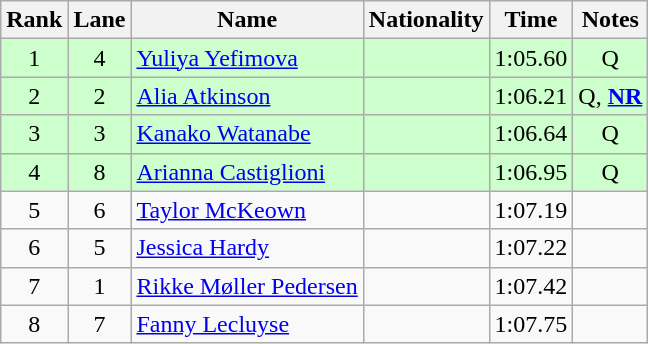<table class="wikitable sortable" style="text-align:center">
<tr>
<th>Rank</th>
<th>Lane</th>
<th>Name</th>
<th>Nationality</th>
<th>Time</th>
<th>Notes</th>
</tr>
<tr bgcolor=ccffcc>
<td>1</td>
<td>4</td>
<td align=left><a href='#'>Yuliya Yefimova</a></td>
<td align=left></td>
<td>1:05.60</td>
<td>Q</td>
</tr>
<tr bgcolor=ccffcc>
<td>2</td>
<td>2</td>
<td align=left><a href='#'>Alia Atkinson</a></td>
<td align=left></td>
<td>1:06.21</td>
<td>Q, <strong><a href='#'>NR</a></strong></td>
</tr>
<tr bgcolor=ccffcc>
<td>3</td>
<td>3</td>
<td align=left><a href='#'>Kanako Watanabe</a></td>
<td align=left></td>
<td>1:06.64</td>
<td>Q</td>
</tr>
<tr bgcolor=ccffcc>
<td>4</td>
<td>8</td>
<td align=left><a href='#'>Arianna Castiglioni</a></td>
<td align=left></td>
<td>1:06.95</td>
<td>Q</td>
</tr>
<tr>
<td>5</td>
<td>6</td>
<td align=left><a href='#'>Taylor McKeown</a></td>
<td align=left></td>
<td>1:07.19</td>
<td></td>
</tr>
<tr>
<td>6</td>
<td>5</td>
<td align=left><a href='#'>Jessica Hardy</a></td>
<td align=left></td>
<td>1:07.22</td>
<td></td>
</tr>
<tr>
<td>7</td>
<td>1</td>
<td align=left><a href='#'>Rikke Møller Pedersen</a></td>
<td align=left></td>
<td>1:07.42</td>
<td></td>
</tr>
<tr>
<td>8</td>
<td>7</td>
<td align=left><a href='#'>Fanny Lecluyse</a></td>
<td align=left></td>
<td>1:07.75</td>
<td></td>
</tr>
</table>
